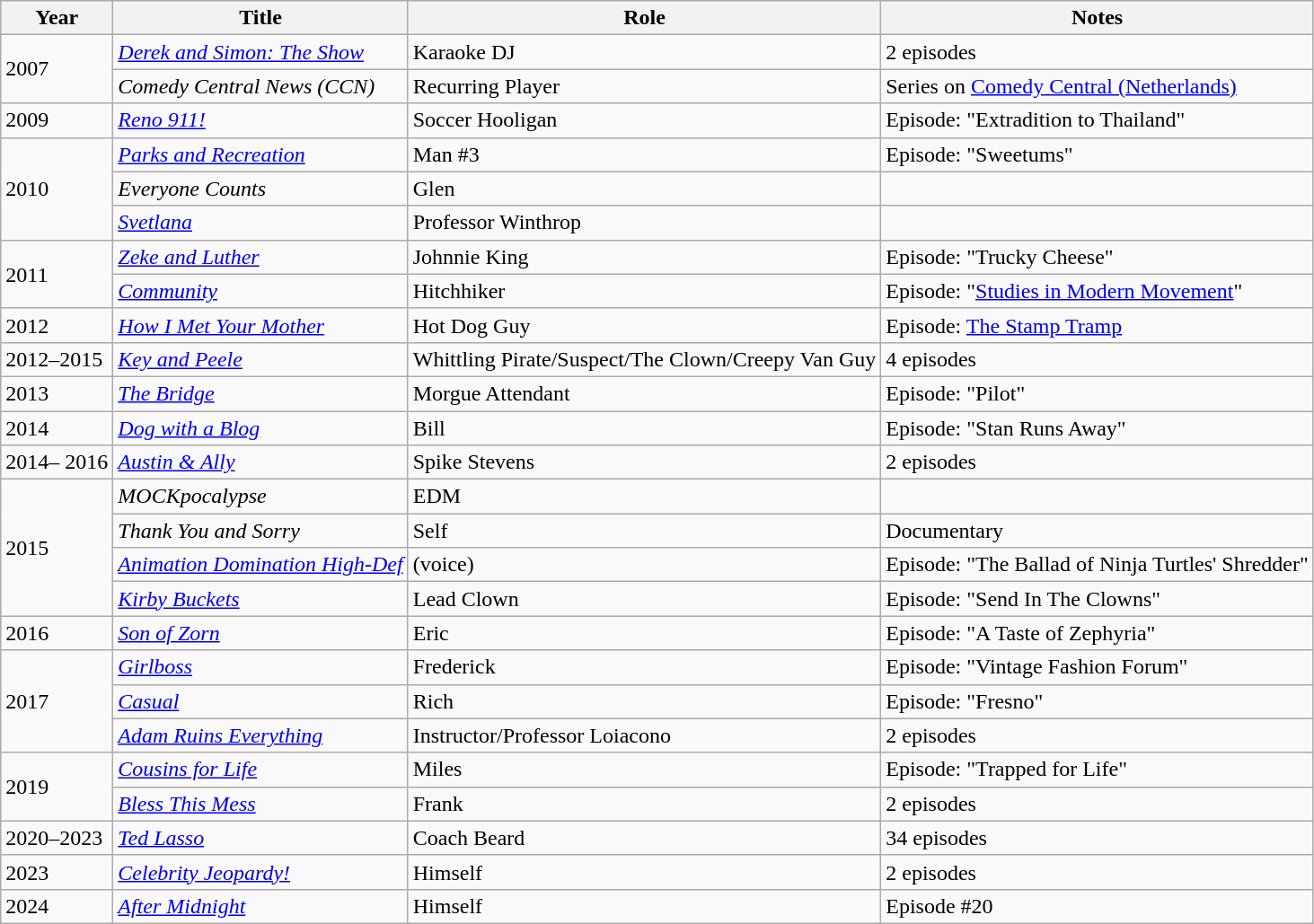<table class="wikitable">
<tr>
<th>Year</th>
<th>Title</th>
<th>Role</th>
<th>Notes</th>
</tr>
<tr>
<td rowspan=2>2007</td>
<td><em><a href='#'>Derek and Simon: The Show</a></em></td>
<td>Karaoke DJ</td>
<td>2 episodes</td>
</tr>
<tr>
<td><em>Comedy Central News (CCN)</em></td>
<td>Recurring Player</td>
<td>Series on <a href='#'>Comedy Central (Netherlands)</a></td>
</tr>
<tr>
<td>2009</td>
<td><em><a href='#'>Reno 911!</a></em></td>
<td>Soccer Hooligan</td>
<td>Episode: "Extradition to Thailand"</td>
</tr>
<tr>
<td rowspan=3>2010</td>
<td><em><a href='#'>Parks and Recreation</a></em></td>
<td>Man #3</td>
<td>Episode: "Sweetums"</td>
</tr>
<tr>
<td><em>Everyone Counts</em></td>
<td>Glen</td>
<td></td>
</tr>
<tr>
<td><em><a href='#'>Svetlana</a></em></td>
<td>Professor Winthrop</td>
<td></td>
</tr>
<tr>
<td rowspan=2>2011</td>
<td><em><a href='#'>Zeke and Luther</a></em></td>
<td>Johnnie King</td>
<td>Episode: "Trucky Cheese"</td>
</tr>
<tr>
<td><em><a href='#'>Community</a></em></td>
<td>Hitchhiker</td>
<td>Episode: "<a href='#'>Studies in Modern Movement</a>"</td>
</tr>
<tr>
<td>2012</td>
<td><em><a href='#'>How I Met Your Mother</a></em></td>
<td>Hot Dog Guy</td>
<td>Episode: <a href='#'>The Stamp Tramp</a></td>
</tr>
<tr>
<td>2012–2015</td>
<td><em><a href='#'>Key and Peele</a></em></td>
<td>Whittling Pirate/Suspect/The Clown/Creepy Van Guy</td>
<td>4 episodes</td>
</tr>
<tr>
<td>2013</td>
<td><em><a href='#'>The Bridge</a></em></td>
<td>Morgue Attendant</td>
<td>Episode: "Pilot"</td>
</tr>
<tr>
<td>2014</td>
<td><em><a href='#'>Dog with a Blog</a></em></td>
<td>Bill</td>
<td>Episode: "Stan Runs Away"</td>
</tr>
<tr>
<td>2014– 2016</td>
<td><em><a href='#'>Austin & Ally</a></em></td>
<td>Spike Stevens</td>
<td>2 episodes</td>
</tr>
<tr>
<td rowspan=4>2015</td>
<td><em>MOCKpocalypse</em></td>
<td>EDM</td>
<td></td>
</tr>
<tr>
<td><em>Thank You and Sorry</em></td>
<td>Self</td>
<td>Documentary</td>
</tr>
<tr>
<td><em><a href='#'>Animation Domination High-Def</a></em></td>
<td>(voice)</td>
<td>Episode: "The Ballad of Ninja Turtles' Shredder"</td>
</tr>
<tr>
<td><em><a href='#'>Kirby Buckets</a></em></td>
<td>Lead Clown</td>
<td>Episode: "Send In The Clowns"</td>
</tr>
<tr>
<td>2016</td>
<td><em><a href='#'>Son of Zorn</a></em></td>
<td>Eric</td>
<td>Episode: "A Taste of Zephyria"</td>
</tr>
<tr>
<td rowspan=3>2017</td>
<td><em><a href='#'>Girlboss</a></em></td>
<td>Frederick</td>
<td>Episode: "Vintage Fashion Forum"</td>
</tr>
<tr>
<td><em><a href='#'>Casual</a></em></td>
<td>Rich</td>
<td>Episode: "Fresno"</td>
</tr>
<tr>
<td><em><a href='#'>Adam Ruins Everything</a></em></td>
<td>Instructor/Professor Loiacono</td>
<td>2 episodes</td>
</tr>
<tr>
<td rowspan=2>2019</td>
<td><em><a href='#'>Cousins for Life</a></em></td>
<td>Miles</td>
<td>Episode: "Trapped for Life"</td>
</tr>
<tr>
<td><em><a href='#'>Bless This Mess</a></em></td>
<td>Frank</td>
<td>2 episodes</td>
</tr>
<tr>
<td>2020–2023</td>
<td><em><a href='#'>Ted Lasso</a></em></td>
<td>Coach Beard</td>
<td>34 episodes</td>
</tr>
<tr>
<td>2023</td>
<td><em><a href='#'>Celebrity Jeopardy!</a></em></td>
<td>Himself</td>
<td>2 episodes</td>
</tr>
<tr>
<td>2024</td>
<td><em><a href='#'>After Midnight</a></em></td>
<td>Himself</td>
<td>Episode #20</td>
</tr>
</table>
